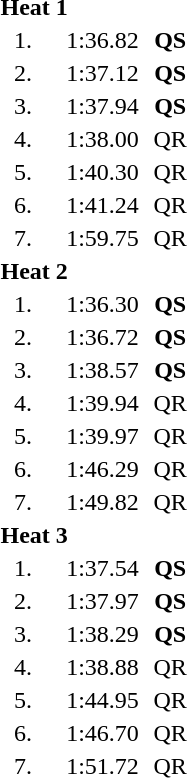<table style="text-align:center">
<tr>
<td colspan=4 align=left><strong>Heat 1</strong></td>
</tr>
<tr>
<td width=30>1.</td>
<td align=left></td>
<td width=60>1:36.82</td>
<td><strong>QS</strong></td>
</tr>
<tr>
<td>2.</td>
<td align=left></td>
<td>1:37.12</td>
<td><strong>QS</strong></td>
</tr>
<tr>
<td>3.</td>
<td align=left></td>
<td>1:37.94</td>
<td><strong>QS</strong></td>
</tr>
<tr>
<td>4.</td>
<td align=left></td>
<td>1:38.00</td>
<td>QR</td>
</tr>
<tr>
<td>5.</td>
<td align=left></td>
<td>1:40.30</td>
<td>QR</td>
</tr>
<tr>
<td>6.</td>
<td align=left></td>
<td>1:41.24</td>
<td>QR</td>
</tr>
<tr>
<td>7.</td>
<td align=left></td>
<td>1:59.75</td>
<td>QR</td>
</tr>
<tr>
<td colspan=4 align=left><strong>Heat 2</strong></td>
</tr>
<tr>
<td>1.</td>
<td align=left></td>
<td>1:36.30</td>
<td><strong>QS</strong></td>
</tr>
<tr>
<td>2.</td>
<td align=left></td>
<td>1:36.72</td>
<td><strong>QS</strong></td>
</tr>
<tr>
<td>3.</td>
<td align=left></td>
<td>1:38.57</td>
<td><strong>QS</strong></td>
</tr>
<tr>
<td>4.</td>
<td align=left></td>
<td>1:39.94</td>
<td>QR</td>
</tr>
<tr>
<td>5.</td>
<td align=left></td>
<td>1:39.97</td>
<td>QR</td>
</tr>
<tr>
<td>6.</td>
<td align=left></td>
<td>1:46.29</td>
<td>QR</td>
</tr>
<tr>
<td>7.</td>
<td align=left></td>
<td>1:49.82</td>
<td>QR</td>
</tr>
<tr>
<td colspan=4 align=left><strong>Heat 3</strong></td>
</tr>
<tr>
<td>1.</td>
<td align=left></td>
<td>1:37.54</td>
<td><strong>QS</strong></td>
</tr>
<tr>
<td>2.</td>
<td align=left></td>
<td>1:37.97</td>
<td><strong>QS</strong></td>
</tr>
<tr>
<td>3.</td>
<td align=left></td>
<td>1:38.29</td>
<td><strong>QS</strong></td>
</tr>
<tr>
<td>4.</td>
<td align=left></td>
<td>1:38.88</td>
<td>QR</td>
</tr>
<tr>
<td>5.</td>
<td align=left></td>
<td>1:44.95</td>
<td>QR</td>
</tr>
<tr>
<td>6.</td>
<td align=left></td>
<td>1:46.70</td>
<td>QR</td>
</tr>
<tr>
<td>7.</td>
<td align=left></td>
<td>1:51.72</td>
<td>QR</td>
</tr>
</table>
